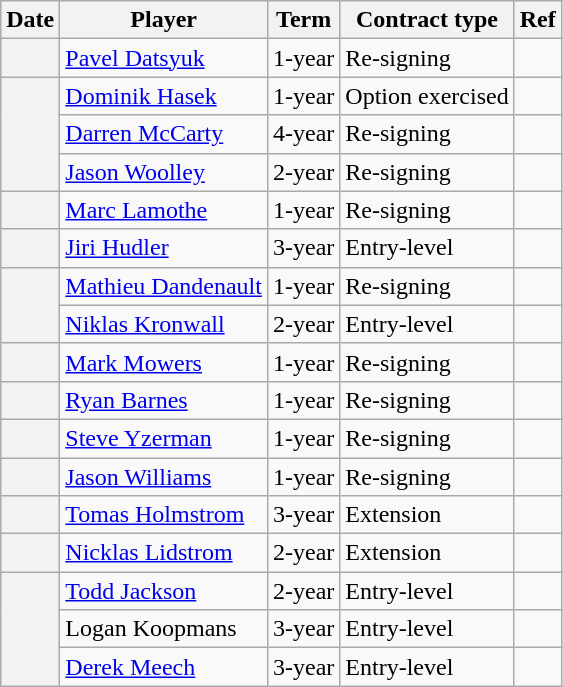<table class="wikitable plainrowheaders">
<tr style="background:#ddd; text-align:center;">
<th>Date</th>
<th>Player</th>
<th>Term</th>
<th>Contract type</th>
<th>Ref</th>
</tr>
<tr>
<th scope="row"></th>
<td><a href='#'>Pavel Datsyuk</a></td>
<td>1-year</td>
<td>Re-signing</td>
<td></td>
</tr>
<tr>
<th scope="row" rowspan=3></th>
<td><a href='#'>Dominik Hasek</a></td>
<td>1-year</td>
<td>Option exercised</td>
<td></td>
</tr>
<tr>
<td><a href='#'>Darren McCarty</a></td>
<td>4-year</td>
<td>Re-signing</td>
<td></td>
</tr>
<tr>
<td><a href='#'>Jason Woolley</a></td>
<td>2-year</td>
<td>Re-signing</td>
<td></td>
</tr>
<tr>
<th scope="row"></th>
<td><a href='#'>Marc Lamothe</a></td>
<td>1-year</td>
<td>Re-signing</td>
<td></td>
</tr>
<tr>
<th scope="row"></th>
<td><a href='#'>Jiri Hudler</a></td>
<td>3-year</td>
<td>Entry-level</td>
<td></td>
</tr>
<tr>
<th scope="row" rowspan=2></th>
<td><a href='#'>Mathieu Dandenault</a></td>
<td>1-year</td>
<td>Re-signing</td>
<td></td>
</tr>
<tr>
<td><a href='#'>Niklas Kronwall</a></td>
<td>2-year</td>
<td>Entry-level</td>
<td></td>
</tr>
<tr>
<th scope="row"></th>
<td><a href='#'>Mark Mowers</a></td>
<td>1-year</td>
<td>Re-signing</td>
<td></td>
</tr>
<tr>
<th scope="row"></th>
<td><a href='#'>Ryan Barnes</a></td>
<td>1-year</td>
<td>Re-signing</td>
<td></td>
</tr>
<tr>
<th scope="row"></th>
<td><a href='#'>Steve Yzerman</a></td>
<td>1-year</td>
<td>Re-signing</td>
<td></td>
</tr>
<tr>
<th scope="row"></th>
<td><a href='#'>Jason Williams</a></td>
<td>1-year</td>
<td>Re-signing</td>
<td></td>
</tr>
<tr>
<th scope="row"></th>
<td><a href='#'>Tomas Holmstrom</a></td>
<td>3-year</td>
<td>Extension</td>
<td></td>
</tr>
<tr>
<th scope="row"></th>
<td><a href='#'>Nicklas Lidstrom</a></td>
<td>2-year</td>
<td>Extension</td>
<td></td>
</tr>
<tr>
<th scope="row" rowspan=3></th>
<td><a href='#'>Todd Jackson</a></td>
<td>2-year</td>
<td>Entry-level</td>
<td></td>
</tr>
<tr>
<td>Logan Koopmans</td>
<td>3-year</td>
<td>Entry-level</td>
<td></td>
</tr>
<tr>
<td><a href='#'>Derek Meech</a></td>
<td>3-year</td>
<td>Entry-level</td>
<td></td>
</tr>
</table>
